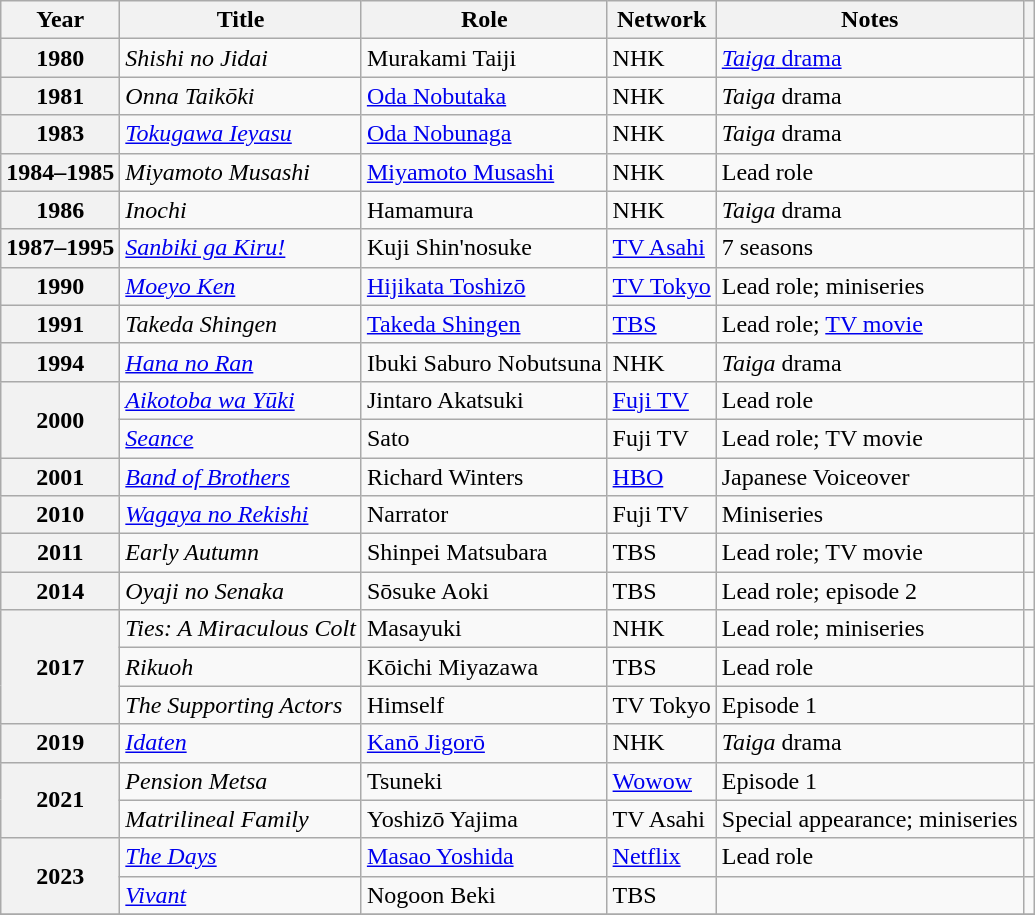<table class="wikitable plainrowheaders sortable" style="margin-right: 0;">
<tr>
<th scope="col">Year</th>
<th scope="col">Title</th>
<th scope="col">Role</th>
<th scope="col">Network</th>
<th scope="col" class="unsortable">Notes</th>
<th scope="col" class="unsortable"></th>
</tr>
<tr>
<th scope="row">1980</th>
<td><em>Shishi no Jidai</em></td>
<td>Murakami Taiji</td>
<td>NHK</td>
<td><a href='#'><em>Taiga</em> drama</a></td>
<td style="text-align:center;"></td>
</tr>
<tr>
<th scope="row">1981</th>
<td><em>Onna Taikōki</em></td>
<td><a href='#'>Oda Nobutaka</a></td>
<td>NHK</td>
<td><em>Taiga</em> drama</td>
<td style="text-align:center;"></td>
</tr>
<tr>
<th scope="row">1983</th>
<td><em><a href='#'>Tokugawa Ieyasu</a></em></td>
<td><a href='#'>Oda Nobunaga</a></td>
<td>NHK</td>
<td><em>Taiga</em> drama</td>
<td style="text-align:center;"></td>
</tr>
<tr>
<th scope="row">1984–1985</th>
<td><em>Miyamoto Musashi</em></td>
<td><a href='#'>Miyamoto Musashi</a></td>
<td>NHK</td>
<td>Lead role</td>
<td style="text-align:center;"></td>
</tr>
<tr>
<th scope="row">1986</th>
<td><em>Inochi</em></td>
<td>Hamamura</td>
<td>NHK</td>
<td><em>Taiga</em> drama</td>
<td style="text-align:center;"></td>
</tr>
<tr>
<th scope="row">1987–1995</th>
<td><em><a href='#'>Sanbiki ga Kiru!</a></em></td>
<td>Kuji Shin'nosuke</td>
<td><a href='#'>TV Asahi</a></td>
<td>7 seasons</td>
<td style="text-align:center;"></td>
</tr>
<tr>
<th scope="row">1990</th>
<td><em><a href='#'>Moeyo Ken</a></em></td>
<td><a href='#'>Hijikata Toshizō</a></td>
<td><a href='#'>TV Tokyo</a></td>
<td>Lead role; miniseries</td>
<td style="text-align:center;"></td>
</tr>
<tr>
<th scope="row">1991</th>
<td><em>Takeda Shingen</em></td>
<td><a href='#'>Takeda Shingen</a></td>
<td><a href='#'>TBS</a></td>
<td>Lead role; <a href='#'>TV movie</a></td>
<td style="text-align:center;"></td>
</tr>
<tr>
<th scope="row">1994</th>
<td><em><a href='#'>Hana no Ran</a></em></td>
<td>Ibuki Saburo Nobutsuna</td>
<td>NHK</td>
<td><em>Taiga</em> drama</td>
<td style="text-align:center;"></td>
</tr>
<tr>
<th scope="row" rowspan=2>2000</th>
<td><em><a href='#'>Aikotoba wa Yūki</a></em></td>
<td>Jintaro Akatsuki</td>
<td><a href='#'>Fuji TV</a></td>
<td>Lead role</td>
<td style="text-align:center;"></td>
</tr>
<tr>
<td><em><a href='#'>Seance</a></em></td>
<td>Sato</td>
<td>Fuji TV</td>
<td>Lead role; TV movie</td>
<td style="text-align:center;"></td>
</tr>
<tr>
<th scope="row">2001</th>
<td><em><a href='#'>Band of Brothers</a></em></td>
<td>Richard Winters</td>
<td><a href='#'>HBO</a></td>
<td>Japanese Voiceover</td>
<td style="text-align:center;"></td>
</tr>
<tr>
<th scope="row">2010</th>
<td><em><a href='#'>Wagaya no Rekishi</a></em></td>
<td>Narrator</td>
<td>Fuji TV</td>
<td>Miniseries</td>
<td style="text-align:center;"></td>
</tr>
<tr>
<th scope="row">2011</th>
<td><em>Early Autumn</em></td>
<td>Shinpei Matsubara</td>
<td>TBS</td>
<td>Lead role; TV movie</td>
<td style="text-align:center;"></td>
</tr>
<tr>
<th scope="row">2014</th>
<td><em>Oyaji no Senaka</em></td>
<td>Sōsuke Aoki</td>
<td>TBS</td>
<td>Lead role; episode 2</td>
<td style="text-align:center;"></td>
</tr>
<tr>
<th scope="row" rowspan=3>2017</th>
<td><em>Ties: A Miraculous Colt</em></td>
<td>Masayuki</td>
<td>NHK</td>
<td>Lead role; miniseries</td>
<td style="text-align:center;"></td>
</tr>
<tr>
<td><em>Rikuoh</em></td>
<td>Kōichi Miyazawa</td>
<td>TBS</td>
<td>Lead role</td>
<td style="text-align:center;"></td>
</tr>
<tr>
<td><em>The Supporting Actors</em></td>
<td>Himself</td>
<td>TV Tokyo</td>
<td>Episode 1</td>
<td style="text-align:center;"></td>
</tr>
<tr>
<th scope="row">2019</th>
<td><em><a href='#'>Idaten</a></em></td>
<td><a href='#'>Kanō Jigorō</a></td>
<td>NHK</td>
<td><em>Taiga</em> drama</td>
<td style="text-align:center;"></td>
</tr>
<tr>
<th scope="row" rowspan=2>2021</th>
<td><em>Pension Metsa</em></td>
<td>Tsuneki</td>
<td><a href='#'>Wowow</a></td>
<td>Episode 1</td>
<td style="text-align:center;"></td>
</tr>
<tr>
<td><em>Matrilineal Family</em></td>
<td>Yoshizō Yajima</td>
<td>TV Asahi</td>
<td>Special appearance; miniseries</td>
<td style="text-align:center;"></td>
</tr>
<tr>
<th scope="row" rowspan=2>2023</th>
<td><a href='#'><em>The Days</em></a></td>
<td><a href='#'>Masao Yoshida</a></td>
<td><a href='#'>Netflix</a></td>
<td>Lead role</td>
<td style="text-align:center;"></td>
</tr>
<tr>
<td><a href='#'><em>Vivant</em></a></td>
<td>Nogoon Beki</td>
<td>TBS</td>
<td></td>
<td style="text-align:center;"></td>
</tr>
<tr>
</tr>
</table>
